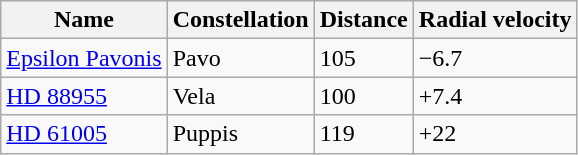<table class="wikitable">
<tr>
<th>Name</th>
<th>Constellation</th>
<th>Distance</th>
<th>Radial velocity</th>
</tr>
<tr>
<td><a href='#'>Epsilon Pavonis</a></td>
<td>Pavo</td>
<td>105</td>
<td>−6.7</td>
</tr>
<tr>
<td><a href='#'>HD 88955</a></td>
<td>Vela</td>
<td>100</td>
<td>+7.4</td>
</tr>
<tr>
<td><a href='#'>HD 61005</a></td>
<td>Puppis</td>
<td>119</td>
<td>+22</td>
</tr>
</table>
